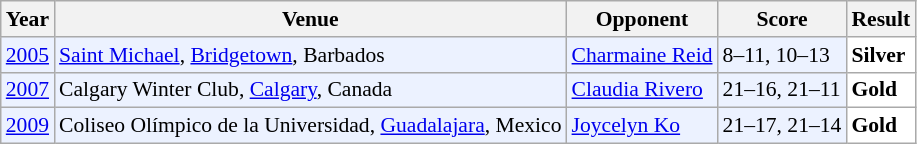<table class="sortable wikitable" style="font-size: 90%;">
<tr>
<th>Year</th>
<th>Venue</th>
<th>Opponent</th>
<th>Score</th>
<th>Result</th>
</tr>
<tr style="background:#ECF2FF">
<td align="center"><a href='#'>2005</a></td>
<td align="left"><a href='#'>Saint Michael</a>, <a href='#'>Bridgetown</a>, Barbados</td>
<td align="left"> <a href='#'>Charmaine Reid</a></td>
<td align="left">8–11, 10–13</td>
<td style="text-align:left; background:white"> <strong>Silver</strong></td>
</tr>
<tr style="background:#ECF2FF">
<td align="center"><a href='#'>2007</a></td>
<td align="left">Calgary Winter Club, <a href='#'>Calgary</a>, Canada</td>
<td align="left"> <a href='#'>Claudia Rivero</a></td>
<td align="left">21–16, 21–11</td>
<td style="text-align:left; background:white"> <strong>Gold</strong></td>
</tr>
<tr style="background:#ECF2FF">
<td align="center"><a href='#'>2009</a></td>
<td align="left">Coliseo Olímpico de la Universidad, <a href='#'>Guadalajara</a>, Mexico</td>
<td align="left"> <a href='#'>Joycelyn Ko</a></td>
<td align="left">21–17, 21–14</td>
<td style="text-align:left; background:white"> <strong>Gold</strong></td>
</tr>
</table>
